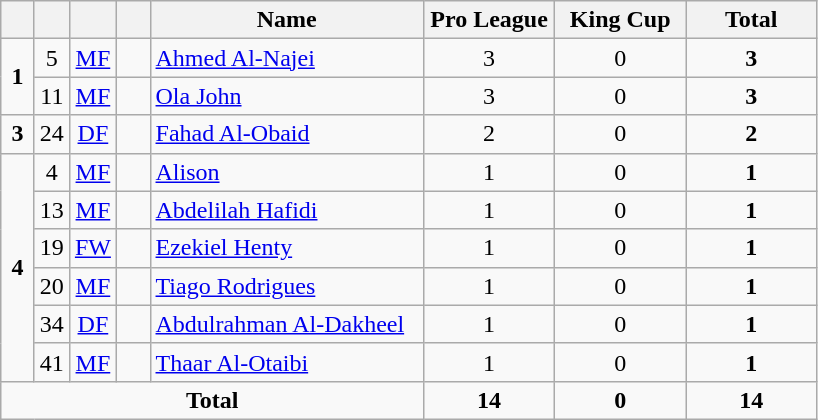<table class="wikitable" style="text-align:center">
<tr>
<th width=15></th>
<th width=15></th>
<th width=15></th>
<th width=15></th>
<th width=175>Name</th>
<th width=80>Pro League</th>
<th width=80>King Cup</th>
<th width=80>Total</th>
</tr>
<tr>
<td rowspan=2><strong>1</strong></td>
<td>5</td>
<td><a href='#'>MF</a></td>
<td></td>
<td align=left><a href='#'>Ahmed Al-Najei</a></td>
<td>3</td>
<td>0</td>
<td><strong>3</strong></td>
</tr>
<tr>
<td>11</td>
<td><a href='#'>MF</a></td>
<td></td>
<td align=left><a href='#'>Ola John</a></td>
<td>3</td>
<td>0</td>
<td><strong>3</strong></td>
</tr>
<tr>
<td><strong>3</strong></td>
<td>24</td>
<td><a href='#'>DF</a></td>
<td></td>
<td align=left><a href='#'>Fahad Al-Obaid</a></td>
<td>2</td>
<td>0</td>
<td><strong>2</strong></td>
</tr>
<tr>
<td rowspan=6><strong>4</strong></td>
<td>4</td>
<td><a href='#'>MF</a></td>
<td></td>
<td align=left><a href='#'>Alison</a></td>
<td>1</td>
<td>0</td>
<td><strong>1</strong></td>
</tr>
<tr>
<td>13</td>
<td><a href='#'>MF</a></td>
<td></td>
<td align=left><a href='#'>Abdelilah Hafidi</a></td>
<td>1</td>
<td>0</td>
<td><strong>1</strong></td>
</tr>
<tr>
<td>19</td>
<td><a href='#'>FW</a></td>
<td></td>
<td align=left><a href='#'>Ezekiel Henty</a></td>
<td>1</td>
<td>0</td>
<td><strong>1</strong></td>
</tr>
<tr>
<td>20</td>
<td><a href='#'>MF</a></td>
<td></td>
<td align=left><a href='#'>Tiago Rodrigues</a></td>
<td>1</td>
<td>0</td>
<td><strong>1</strong></td>
</tr>
<tr>
<td>34</td>
<td><a href='#'>DF</a></td>
<td></td>
<td align=left><a href='#'>Abdulrahman Al-Dakheel</a></td>
<td>1</td>
<td>0</td>
<td><strong>1</strong></td>
</tr>
<tr>
<td>41</td>
<td><a href='#'>MF</a></td>
<td></td>
<td align=left><a href='#'>Thaar Al-Otaibi</a></td>
<td>1</td>
<td>0</td>
<td><strong>1</strong></td>
</tr>
<tr>
<td colspan=5><strong>Total</strong></td>
<td><strong>14</strong></td>
<td><strong>0</strong></td>
<td><strong>14</strong></td>
</tr>
</table>
